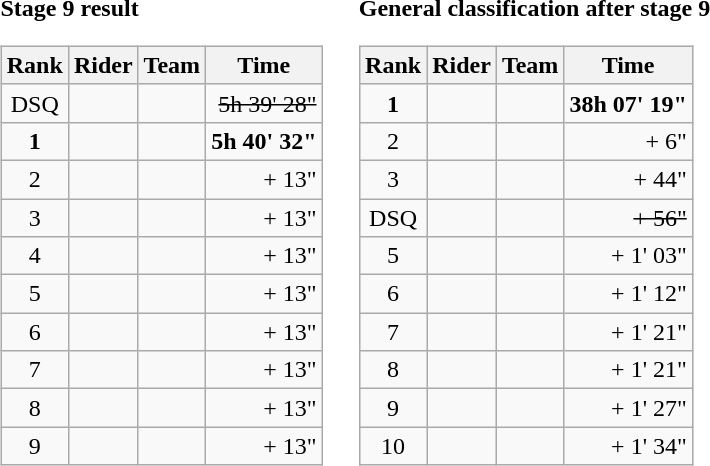<table>
<tr>
<td><strong>Stage 9 result</strong><br><table class="wikitable">
<tr>
<th>Rank</th>
<th>Rider</th>
<th>Team</th>
<th>Time</th>
</tr>
<tr>
<td style="text-align:center;">DSQ</td>
<td><s></s></td>
<td><s></s></td>
<td style="text-align:right;"><s>5h 39' 28"</s></td>
</tr>
<tr>
<td style="text-align:center;"><strong>1</strong></td>
<td><strong></strong></td>
<td><strong></strong></td>
<td style="text-align:right;"><strong>5h 40' 32"</strong></td>
</tr>
<tr>
<td style="text-align:center;">2</td>
<td></td>
<td></td>
<td style="text-align:right;">+ 13"</td>
</tr>
<tr>
<td style="text-align:center;">3</td>
<td></td>
<td></td>
<td style="text-align:right;">+ 13"</td>
</tr>
<tr>
<td style="text-align:center;">4</td>
<td></td>
<td></td>
<td style="text-align:right;">+ 13"</td>
</tr>
<tr>
<td style="text-align:center;">5</td>
<td></td>
<td></td>
<td style="text-align:right;">+ 13"</td>
</tr>
<tr>
<td style="text-align:center;">6</td>
<td></td>
<td></td>
<td style="text-align:right;">+ 13"</td>
</tr>
<tr>
<td style="text-align:center;">7</td>
<td></td>
<td></td>
<td style="text-align:right;">+ 13"</td>
</tr>
<tr>
<td style="text-align:center;">8</td>
<td></td>
<td></td>
<td style="text-align:right;">+ 13"</td>
</tr>
<tr>
<td style="text-align:center;">9</td>
<td></td>
<td></td>
<td style="text-align:right;">+ 13"</td>
</tr>
</table>
</td>
<td></td>
<td><strong>General classification after stage 9</strong><br><table class="wikitable">
<tr>
<th>Rank</th>
<th>Rider</th>
<th>Team</th>
<th>Time</th>
</tr>
<tr>
<td style="text-align:center;"><strong>1</strong></td>
<td><strong></strong> </td>
<td><strong></strong></td>
<td style="text-align:right;"><strong>38h 07' 19"</strong></td>
</tr>
<tr>
<td style="text-align:center;">2</td>
<td></td>
<td></td>
<td style="text-align:right;">+ 6"</td>
</tr>
<tr>
<td style="text-align:center;">3</td>
<td></td>
<td></td>
<td style="text-align:right;">+ 44"</td>
</tr>
<tr>
<td style="text-align:center;">DSQ</td>
<td><s></s></td>
<td><s></s></td>
<td style="text-align:right;"><s>+ 56"</s></td>
</tr>
<tr>
<td style="text-align:center;">5</td>
<td></td>
<td></td>
<td style="text-align:right;">+ 1' 03"</td>
</tr>
<tr>
<td style="text-align:center;">6</td>
<td></td>
<td></td>
<td style="text-align:right;">+ 1' 12"</td>
</tr>
<tr>
<td style="text-align:center;">7</td>
<td></td>
<td></td>
<td style="text-align:right;">+ 1' 21"</td>
</tr>
<tr>
<td style="text-align:center;">8</td>
<td></td>
<td></td>
<td style="text-align:right;">+ 1' 21"</td>
</tr>
<tr>
<td style="text-align:center;">9</td>
<td></td>
<td></td>
<td style="text-align:right;">+ 1' 27"</td>
</tr>
<tr>
<td style="text-align:center;">10</td>
<td></td>
<td></td>
<td style="text-align:right;">+ 1' 34"</td>
</tr>
</table>
</td>
</tr>
</table>
